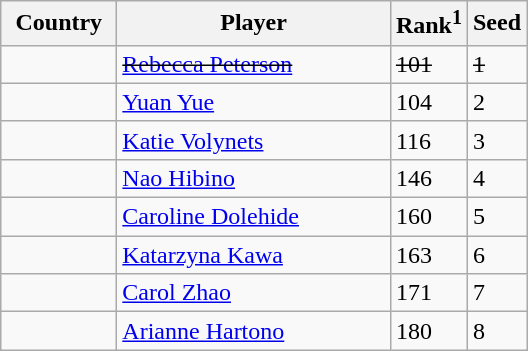<table class="sortable wikitable">
<tr>
<th width="70">Country</th>
<th width="175">Player</th>
<th>Rank<sup>1</sup></th>
<th>Seed</th>
</tr>
<tr>
<td><s></s></td>
<td><s><a href='#'>Rebecca Peterson</a></s></td>
<td><s>101</s></td>
<td><s>1</s></td>
</tr>
<tr>
<td></td>
<td><a href='#'>Yuan Yue</a></td>
<td>104</td>
<td>2</td>
</tr>
<tr>
<td></td>
<td><a href='#'>Katie Volynets</a></td>
<td>116</td>
<td>3</td>
</tr>
<tr>
<td></td>
<td><a href='#'>Nao Hibino</a></td>
<td>146</td>
<td>4</td>
</tr>
<tr>
<td></td>
<td><a href='#'>Caroline Dolehide</a></td>
<td>160</td>
<td>5</td>
</tr>
<tr>
<td></td>
<td><a href='#'>Katarzyna Kawa</a></td>
<td>163</td>
<td>6</td>
</tr>
<tr>
<td></td>
<td><a href='#'>Carol Zhao</a></td>
<td>171</td>
<td>7</td>
</tr>
<tr>
<td></td>
<td><a href='#'>Arianne Hartono</a></td>
<td>180</td>
<td>8</td>
</tr>
</table>
